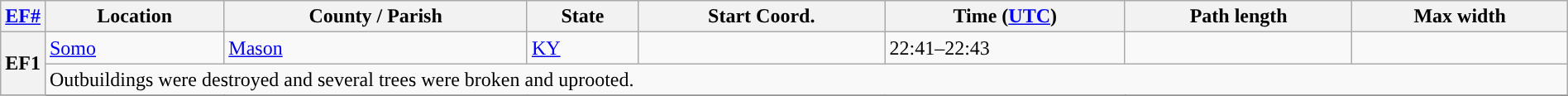<table class="wikitable sortable" style="width:100%;">
<tr>
<th scope="col" width="2%" align="center"><a href='#'>EF#</a></th>
<th scope="col" align="center" class="unsortable">Location</th>
<th scope="col" align="center" class="unsortable">County / Parish</th>
<th scope="col" align="center">State</th>
<th scope="col" align="center">Start Coord.</th>
<th scope="col" align="center">Time (<a href='#'>UTC</a>)</th>
<th scope="col" align="center">Path length</th>
<th scope="col" align="center">Max width</th>
</tr>
<tr>
<th scope="row" rowspan="2" style="background-color:#">EF1</th>
<td><a href='#'>Somo</a></td>
<td><a href='#'>Mason</a></td>
<td><a href='#'>KY</a></td>
<td></td>
<td>22:41–22:43</td>
<td></td>
<td></td>
</tr>
<tr class="expand-child">
<td colspan="8" style=" border-bottom: 1px solid black;">Outbuildings were destroyed and several trees were broken and uprooted.</td>
</tr>
<tr>
</tr>
</table>
